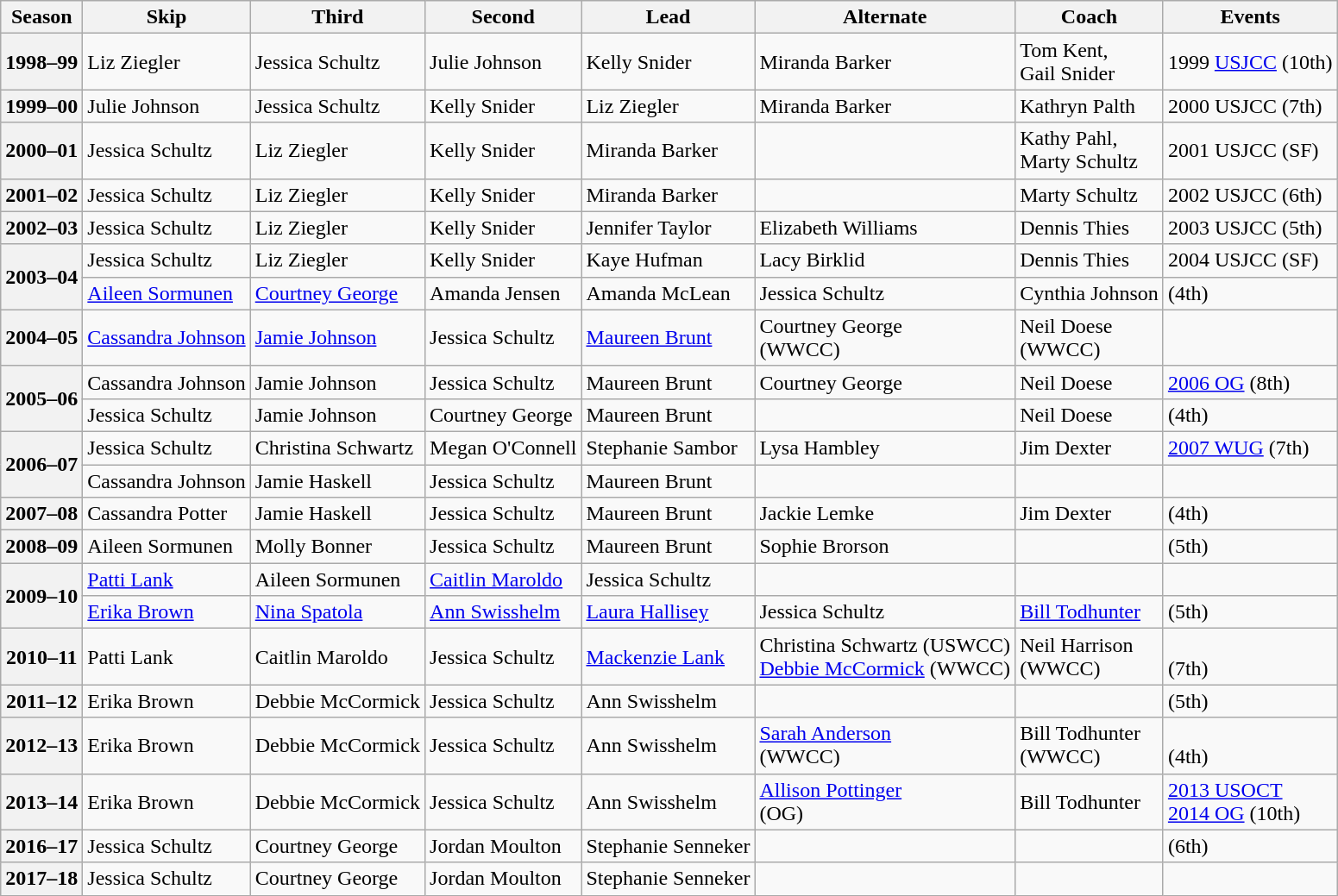<table class="wikitable">
<tr>
<th scope="col">Season</th>
<th scope="col">Skip</th>
<th scope="col">Third</th>
<th scope="col">Second</th>
<th scope="col">Lead</th>
<th scope="col">Alternate</th>
<th scope="col">Coach</th>
<th scope="col">Events</th>
</tr>
<tr>
<th scope="row">1998–99</th>
<td>Liz Ziegler</td>
<td>Jessica Schultz</td>
<td>Julie Johnson</td>
<td>Kelly Snider</td>
<td>Miranda Barker</td>
<td>Tom Kent,<br>Gail Snider</td>
<td>1999 <a href='#'>USJCC</a> (10th)</td>
</tr>
<tr>
<th scope="row">1999–00</th>
<td>Julie Johnson</td>
<td>Jessica Schultz</td>
<td>Kelly Snider</td>
<td>Liz Ziegler</td>
<td>Miranda Barker</td>
<td>Kathryn Palth</td>
<td>2000 USJCC (7th)</td>
</tr>
<tr>
<th scope="row">2000–01</th>
<td>Jessica Schultz</td>
<td>Liz Ziegler</td>
<td>Kelly Snider</td>
<td>Miranda Barker</td>
<td></td>
<td>Kathy Pahl,<br>Marty Schultz</td>
<td>2001 USJCC (SF)</td>
</tr>
<tr>
<th scope="row">2001–02</th>
<td>Jessica Schultz</td>
<td>Liz Ziegler</td>
<td>Kelly Snider</td>
<td>Miranda Barker</td>
<td></td>
<td>Marty Schultz</td>
<td>2002 USJCC (6th)</td>
</tr>
<tr>
<th scope="row">2002–03</th>
<td>Jessica Schultz</td>
<td>Liz Ziegler</td>
<td>Kelly Snider</td>
<td>Jennifer Taylor</td>
<td>Elizabeth Williams</td>
<td>Dennis Thies</td>
<td>2003 USJCC (5th)</td>
</tr>
<tr>
<th scope="row" rowspan=2>2003–04</th>
<td>Jessica Schultz</td>
<td>Liz Ziegler</td>
<td>Kelly Snider</td>
<td>Kaye Hufman</td>
<td>Lacy Birklid</td>
<td>Dennis Thies</td>
<td>2004 USJCC (SF)</td>
</tr>
<tr>
<td><a href='#'>Aileen Sormunen</a></td>
<td><a href='#'>Courtney George</a></td>
<td>Amanda Jensen</td>
<td>Amanda McLean</td>
<td>Jessica Schultz</td>
<td>Cynthia Johnson</td>
<td> (4th)</td>
</tr>
<tr>
<th scope="row">2004–05</th>
<td><a href='#'>Cassandra Johnson</a></td>
<td><a href='#'>Jamie Johnson</a></td>
<td>Jessica Schultz</td>
<td><a href='#'>Maureen Brunt</a></td>
<td>Courtney George<br>(WWCC)</td>
<td>Neil Doese<br>(WWCC)</td>
<td> <br> </td>
</tr>
<tr>
<th scope="row" rowspan=2>2005–06</th>
<td>Cassandra Johnson</td>
<td>Jamie Johnson</td>
<td>Jessica Schultz</td>
<td>Maureen Brunt</td>
<td>Courtney George</td>
<td>Neil Doese</td>
<td><a href='#'>2006 OG</a> (8th)</td>
</tr>
<tr>
<td>Jessica Schultz</td>
<td>Jamie Johnson</td>
<td>Courtney George</td>
<td>Maureen Brunt</td>
<td></td>
<td>Neil Doese</td>
<td> (4th)</td>
</tr>
<tr>
<th scope="row" rowspan=2>2006–07</th>
<td>Jessica Schultz</td>
<td>Christina Schwartz</td>
<td>Megan O'Connell</td>
<td>Stephanie Sambor</td>
<td>Lysa Hambley</td>
<td>Jim Dexter</td>
<td><a href='#'>2007 WUG</a> (7th)</td>
</tr>
<tr>
<td>Cassandra Johnson</td>
<td>Jamie Haskell</td>
<td>Jessica Schultz</td>
<td>Maureen Brunt</td>
<td></td>
<td></td>
<td> </td>
</tr>
<tr>
<th scope="row">2007–08</th>
<td>Cassandra Potter</td>
<td>Jamie Haskell</td>
<td>Jessica Schultz</td>
<td>Maureen Brunt</td>
<td>Jackie Lemke</td>
<td>Jim Dexter</td>
<td> (4th)</td>
</tr>
<tr>
<th scope="row">2008–09</th>
<td>Aileen Sormunen</td>
<td>Molly Bonner</td>
<td>Jessica Schultz</td>
<td>Maureen Brunt</td>
<td>Sophie Brorson</td>
<td></td>
<td> (5th)</td>
</tr>
<tr>
<th scope="row" rowspan=2>2009–10</th>
<td><a href='#'>Patti Lank</a></td>
<td>Aileen Sormunen</td>
<td><a href='#'>Caitlin Maroldo</a></td>
<td>Jessica Schultz</td>
<td></td>
<td></td>
<td> </td>
</tr>
<tr>
<td><a href='#'>Erika Brown</a></td>
<td><a href='#'>Nina Spatola</a></td>
<td><a href='#'>Ann Swisshelm</a></td>
<td><a href='#'>Laura Hallisey</a></td>
<td>Jessica Schultz</td>
<td><a href='#'>Bill Todhunter</a></td>
<td> (5th)</td>
</tr>
<tr>
<th scope="row">2010–11</th>
<td>Patti Lank</td>
<td>Caitlin Maroldo</td>
<td>Jessica Schultz</td>
<td><a href='#'>Mackenzie Lank</a></td>
<td>Christina Schwartz (USWCC)<br><a href='#'>Debbie McCormick</a> (WWCC)</td>
<td>Neil Harrison<br>(WWCC)</td>
<td> <br> (7th)</td>
</tr>
<tr>
<th scope="row">2011–12</th>
<td>Erika Brown</td>
<td>Debbie McCormick</td>
<td>Jessica Schultz</td>
<td>Ann Swisshelm</td>
<td></td>
<td></td>
<td> (5th)</td>
</tr>
<tr>
<th scope="row">2012–13</th>
<td>Erika Brown</td>
<td>Debbie McCormick</td>
<td>Jessica Schultz</td>
<td>Ann Swisshelm</td>
<td><a href='#'>Sarah Anderson</a><br>(WWCC)</td>
<td>Bill Todhunter<br>(WWCC)</td>
<td> <br> (4th)</td>
</tr>
<tr>
<th scope="row">2013–14</th>
<td>Erika Brown</td>
<td>Debbie McCormick</td>
<td>Jessica Schultz</td>
<td>Ann Swisshelm</td>
<td><a href='#'>Allison Pottinger</a><br>(OG)</td>
<td>Bill Todhunter</td>
<td><a href='#'>2013 USOCT</a> <br><a href='#'>2014 OG</a> (10th)</td>
</tr>
<tr>
<th scope="row">2016–17</th>
<td>Jessica Schultz</td>
<td>Courtney George</td>
<td>Jordan Moulton</td>
<td>Stephanie Senneker</td>
<td></td>
<td></td>
<td> (6th)</td>
</tr>
<tr>
<th scope="row">2017–18</th>
<td>Jessica Schultz</td>
<td>Courtney George</td>
<td>Jordan Moulton</td>
<td>Stephanie Senneker</td>
<td></td>
<td></td>
<td></td>
</tr>
</table>
